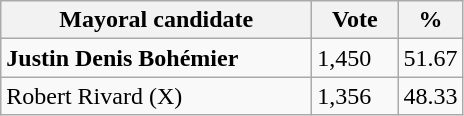<table class="wikitable">
<tr>
<th width="200px">Mayoral candidate</th>
<th width="50px">Vote</th>
<th width="30px">%</th>
</tr>
<tr>
<td><strong>Justin Denis Bohémier</strong></td>
<td>1,450</td>
<td>51.67</td>
</tr>
<tr>
<td>Robert Rivard (X)</td>
<td>1,356</td>
<td>48.33</td>
</tr>
</table>
